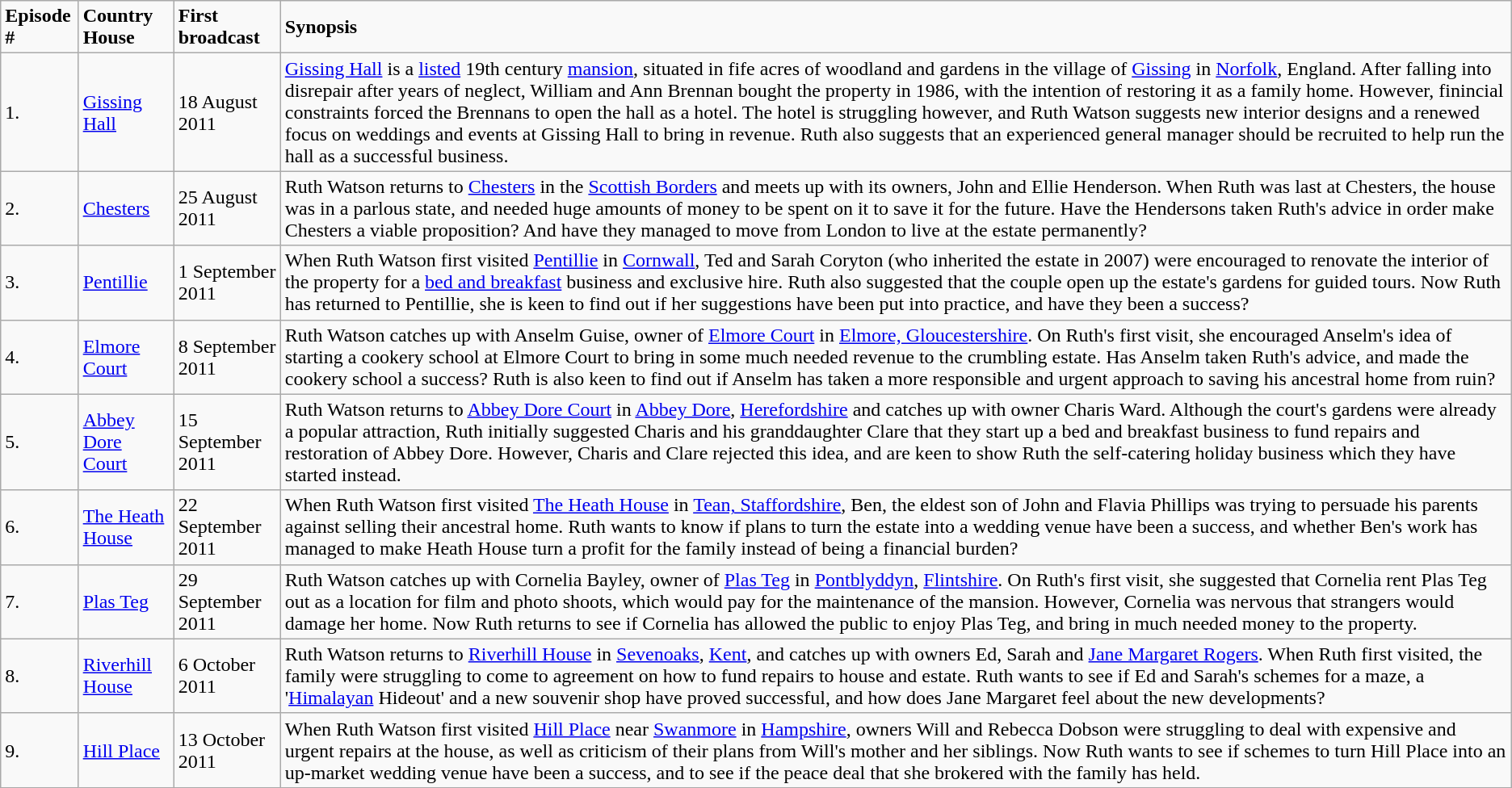<table class="wikitable">
<tr>
<td><strong>Episode #</strong></td>
<td><strong>Country House</strong></td>
<td><strong>First broadcast</strong></td>
<td><strong>Synopsis</strong></td>
</tr>
<tr>
<td>1.</td>
<td><a href='#'>Gissing Hall</a></td>
<td>18 August 2011</td>
<td><a href='#'>Gissing Hall</a> is a <a href='#'>listed</a> 19th century <a href='#'>mansion</a>, situated in fife acres of woodland and gardens in the village of <a href='#'>Gissing</a> in <a href='#'>Norfolk</a>, England. After falling into disrepair after years of neglect, William and Ann Brennan bought the property in 1986, with the intention of restoring it as a family home. However, finincial constraints forced the Brennans to open the hall as a hotel. The hotel is struggling however, and Ruth Watson suggests new interior designs and a renewed focus on weddings and events at Gissing Hall to bring in revenue. Ruth also suggests that an experienced general manager should be recruited to help run the hall as a successful business.</td>
</tr>
<tr>
<td>2.</td>
<td><a href='#'>Chesters</a></td>
<td>25 August 2011</td>
<td>Ruth Watson returns to <a href='#'>Chesters</a> in the <a href='#'>Scottish Borders</a> and meets up with its owners, John and Ellie Henderson. When Ruth was last at Chesters, the house was in a parlous state, and needed huge amounts of money to be spent on it to save it for the future. Have the Hendersons taken Ruth's advice in order make Chesters a viable proposition? And have they managed to move from London to live at the estate permanently?</td>
</tr>
<tr>
<td>3.</td>
<td><a href='#'>Pentillie</a></td>
<td>1 September 2011</td>
<td>When Ruth Watson first visited <a href='#'>Pentillie</a> in <a href='#'>Cornwall</a>, Ted and Sarah Coryton (who inherited the estate in 2007) were encouraged to renovate the interior of the property for a <a href='#'>bed and breakfast</a> business and exclusive hire. Ruth also suggested that the couple open up the estate's gardens for guided tours. Now Ruth has returned to Pentillie, she is keen to find out if her suggestions have been put into practice, and have they been a success?</td>
</tr>
<tr>
<td>4.</td>
<td><a href='#'>Elmore Court</a></td>
<td>8 September 2011</td>
<td>Ruth Watson catches up with Anselm Guise, owner of <a href='#'>Elmore Court</a> in <a href='#'>Elmore, Gloucestershire</a>. On Ruth's first visit, she encouraged Anselm's idea of starting a cookery school at Elmore Court to bring in some much needed revenue to the crumbling estate. Has Anselm taken Ruth's advice, and made the cookery school a success? Ruth is also keen to find out if Anselm has taken a more responsible and urgent approach to saving his ancestral home from ruin?</td>
</tr>
<tr>
<td>5.</td>
<td><a href='#'>Abbey Dore Court</a></td>
<td>15 September 2011</td>
<td>Ruth Watson returns to <a href='#'>Abbey Dore Court</a> in <a href='#'>Abbey Dore</a>, <a href='#'>Herefordshire</a> and catches up with owner Charis Ward. Although the court's gardens were already a popular attraction, Ruth initially suggested Charis and his granddaughter Clare that they start up a bed and breakfast business to fund repairs and restoration of Abbey Dore. However, Charis and Clare rejected this idea, and are keen to show Ruth the self-catering holiday business which they have started instead.</td>
</tr>
<tr>
<td>6.</td>
<td><a href='#'>The Heath House</a></td>
<td>22 September 2011</td>
<td>When Ruth Watson first visited <a href='#'>The Heath House</a> in <a href='#'>Tean, Staffordshire</a>, Ben, the eldest son of John and Flavia Phillips was trying to persuade his parents against selling their ancestral home. Ruth wants to know if plans to turn the estate into a wedding venue have been a success, and whether Ben's work has managed to make Heath House turn a profit for the family instead of being a financial burden?</td>
</tr>
<tr>
<td>7.</td>
<td><a href='#'>Plas Teg</a></td>
<td>29 September 2011</td>
<td>Ruth Watson catches up with Cornelia Bayley, owner of <a href='#'>Plas Teg</a> in <a href='#'>Pontblyddyn</a>, <a href='#'>Flintshire</a>. On Ruth's first visit, she suggested that Cornelia rent Plas Teg out as a location for film and photo shoots, which would pay for the maintenance of the mansion. However, Cornelia was nervous that strangers would damage her home. Now Ruth returns to see if Cornelia has allowed the public to enjoy Plas Teg, and bring in much needed money to the property.</td>
</tr>
<tr>
<td>8.</td>
<td><a href='#'>Riverhill House</a></td>
<td>6 October 2011</td>
<td>Ruth Watson returns to <a href='#'>Riverhill House</a> in <a href='#'>Sevenoaks</a>, <a href='#'>Kent</a>, and catches up with owners Ed, Sarah and <a href='#'>Jane Margaret Rogers</a>. When Ruth first visited, the family were struggling to come to agreement on how to fund repairs to house and estate. Ruth wants to see if Ed and Sarah's schemes for a maze, a '<a href='#'>Himalayan</a> Hideout' and a new souvenir shop have proved successful, and how does Jane Margaret feel about the new developments?</td>
</tr>
<tr>
<td>9.</td>
<td><a href='#'>Hill Place</a></td>
<td>13 October 2011</td>
<td>When Ruth Watson first visited <a href='#'>Hill Place</a> near <a href='#'>Swanmore</a> in <a href='#'>Hampshire</a>, owners Will and Rebecca Dobson were struggling to deal with expensive and urgent repairs at the house, as well as criticism of their plans from Will's mother and her siblings. Now Ruth wants to see if schemes to turn Hill Place into an up-market wedding venue have been a success, and to see if the peace deal that she brokered with the family has held.</td>
</tr>
</table>
